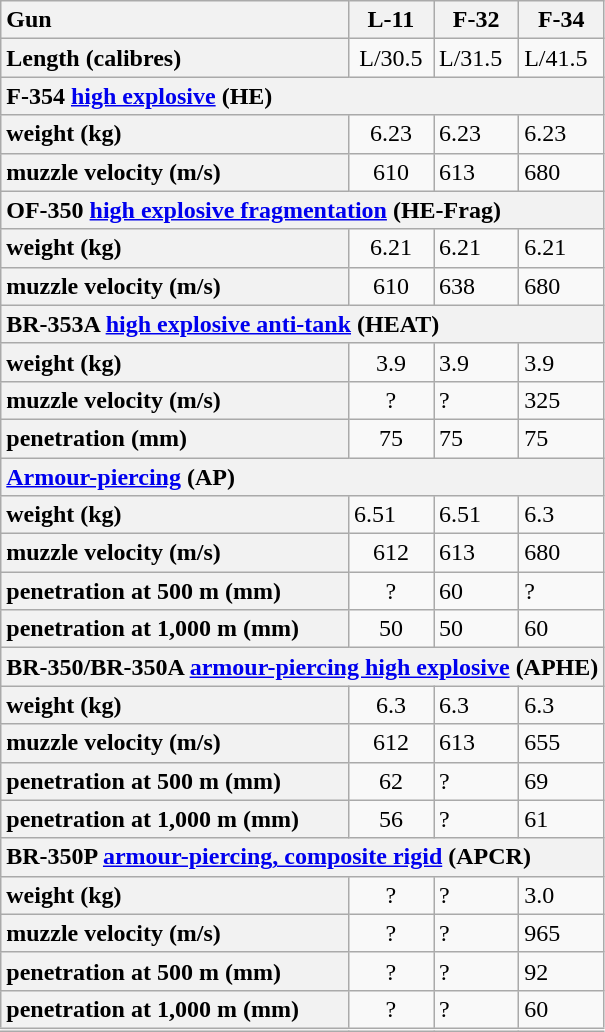<table class="wikitable">
<tr>
<th style="text-align:left;">Gun</th>
<th>L-11</th>
<th>F-32</th>
<th>F-34</th>
</tr>
<tr>
<th style="text-align:left;">Length (calibres)</th>
<td style="text-align:center;">L/30.5</td>
<td>L/31.5</td>
<td>L/41.5</td>
</tr>
<tr>
<th colspan=4 style="text-align:left;">F-354 <a href='#'>high explosive</a> (HE)</th>
</tr>
<tr>
<th style="text-align:left;">weight (kg)</th>
<td style="text-align:center;">6.23</td>
<td>6.23</td>
<td>6.23</td>
</tr>
<tr>
<th style="text-align:left;">muzzle velocity (m/s)</th>
<td style="text-align:center;">610</td>
<td>613</td>
<td>680</td>
</tr>
<tr>
<th colspan=4 style="text-align:left;">OF-350 <a href='#'>high explosive fragmentation</a> (HE-Frag)</th>
</tr>
<tr>
<th style="text-align:left;">weight (kg)</th>
<td style="text-align:center;">6.21</td>
<td>6.21</td>
<td>6.21</td>
</tr>
<tr>
<th style="text-align:left;">muzzle velocity (m/s)</th>
<td style="text-align:center;">610</td>
<td>638</td>
<td>680</td>
</tr>
<tr>
<th colspan=4 style="text-align:left;">BR-353A <a href='#'>high explosive anti-tank</a> (HEAT)</th>
</tr>
<tr>
<th style="text-align:left;">weight (kg)</th>
<td style="text-align:center;">3.9</td>
<td>3.9</td>
<td>3.9</td>
</tr>
<tr>
<th style="text-align:left;">muzzle velocity (m/s)</th>
<td style="text-align:center;">?</td>
<td>?</td>
<td>325</td>
</tr>
<tr>
<th style="text-align:left;">penetration (mm)</th>
<td style="text-align:center;">75</td>
<td>75</td>
<td>75</td>
</tr>
<tr>
<th colspan=4 style="text-align:left;"><a href='#'>Armour-piercing</a> (AP)</th>
</tr>
<tr>
<th style="text-align:left;">weight (kg)</th>
<td>6.51</td>
<td>6.51</td>
<td>6.3</td>
</tr>
<tr>
<th style="text-align:left;">muzzle velocity (m/s)</th>
<td style="text-align:center;">612</td>
<td>613</td>
<td>680</td>
</tr>
<tr>
<th style="text-align:left;">penetration at 500 m (mm)</th>
<td style="text-align:center;">?</td>
<td>60</td>
<td>?</td>
</tr>
<tr>
<th style="text-align:left;">penetration at 1,000 m (mm)</th>
<td style="text-align:center;">50</td>
<td>50</td>
<td>60</td>
</tr>
<tr>
<th colspan=4 style="text-align:left;">BR-350/BR-350A <a href='#'>armour-piercing high explosive</a> (APHE)</th>
</tr>
<tr>
<th style="text-align:left;">weight (kg)</th>
<td style="text-align:center;">6.3</td>
<td>6.3</td>
<td>6.3</td>
</tr>
<tr>
<th style="text-align:left;">muzzle velocity (m/s)</th>
<td style="text-align:center;">612</td>
<td>613</td>
<td>655</td>
</tr>
<tr>
<th style="text-align:left;">penetration at 500 m (mm)</th>
<td style="text-align:center;">62</td>
<td>?</td>
<td>69</td>
</tr>
<tr>
<th style="text-align:left;">penetration at 1,000 m (mm)</th>
<td style="text-align:center;">56</td>
<td>?</td>
<td>61</td>
</tr>
<tr>
<th colspan=4 style="text-align:left;">BR-350P <a href='#'>armour-piercing, composite rigid</a> (APCR)</th>
</tr>
<tr>
<th style="text-align:left;">weight (kg)</th>
<td style="text-align:center;">?</td>
<td>?</td>
<td>3.0</td>
</tr>
<tr>
<th style="text-align:left;">muzzle velocity (m/s)</th>
<td style="text-align:center;">?</td>
<td>?</td>
<td>965</td>
</tr>
<tr>
<th style="text-align:left;">penetration at 500 m (mm)</th>
<td style="text-align:center;">?</td>
<td>?</td>
<td>92</td>
</tr>
<tr style="border-bottom:3px double #aaa;">
<th style="text-align:left;">penetration at 1,000 m (mm)</th>
<td style="text-align:center;">?</td>
<td>?</td>
<td>60</td>
</tr>
</table>
